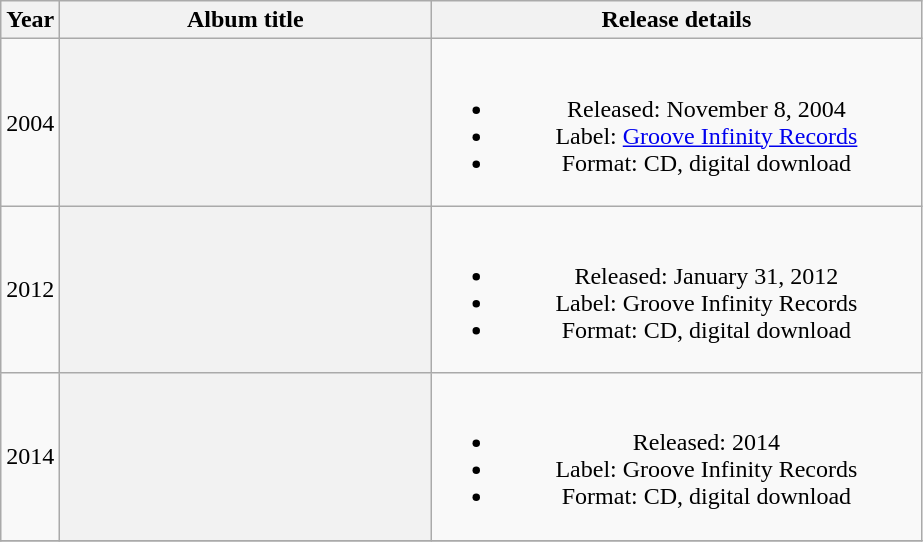<table class="wikitable plainrowheaders" style="text-align:center;">
<tr>
<th>Year</th>
<th scope="col" rowspan="1" style="width:15em;">Album title</th>
<th scope="col" rowspan="1" style="width:20em;">Release details</th>
</tr>
<tr>
<td>2004</td>
<th></th>
<td><br><ul><li>Released: November 8, 2004</li><li>Label: <a href='#'>Groove Infinity Records</a></li><li>Format: CD, digital download</li></ul></td>
</tr>
<tr>
<td>2012</td>
<th></th>
<td><br><ul><li>Released: January 31, 2012</li><li>Label: Groove Infinity Records</li><li>Format: CD, digital download</li></ul></td>
</tr>
<tr>
<td>2014</td>
<th></th>
<td><br><ul><li>Released: 2014</li><li>Label: Groove Infinity Records</li><li>Format: CD, digital download</li></ul></td>
</tr>
<tr>
</tr>
</table>
